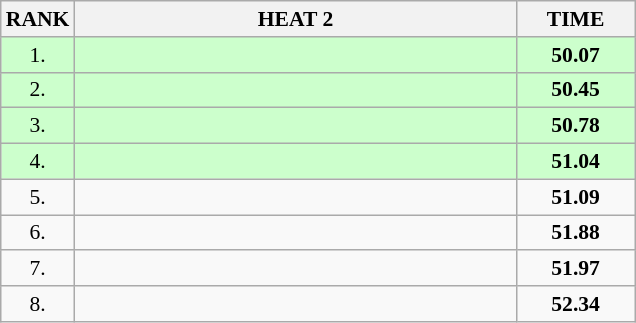<table class="wikitable" style="border-collapse: collapse; font-size: 90%;">
<tr>
<th>RANK</th>
<th style="width: 20em">HEAT 2</th>
<th style="width: 5em">TIME</th>
</tr>
<tr style="background:#ccffcc;">
<td align="center">1.</td>
<td></td>
<td align="center"><strong>50.07</strong></td>
</tr>
<tr style="background:#ccffcc;">
<td align="center">2.</td>
<td></td>
<td align="center"><strong>50.45</strong></td>
</tr>
<tr style="background:#ccffcc;">
<td align="center">3.</td>
<td></td>
<td align="center"><strong>50.78</strong></td>
</tr>
<tr style="background:#ccffcc;">
<td align="center">4.</td>
<td></td>
<td align="center"><strong>51.04</strong></td>
</tr>
<tr>
<td align="center">5.</td>
<td></td>
<td align="center"><strong>51.09</strong></td>
</tr>
<tr>
<td align="center">6.</td>
<td></td>
<td align="center"><strong>51.88</strong></td>
</tr>
<tr>
<td align="center">7.</td>
<td></td>
<td align="center"><strong>51.97</strong></td>
</tr>
<tr>
<td align="center">8.</td>
<td></td>
<td align="center"><strong>52.34</strong></td>
</tr>
</table>
